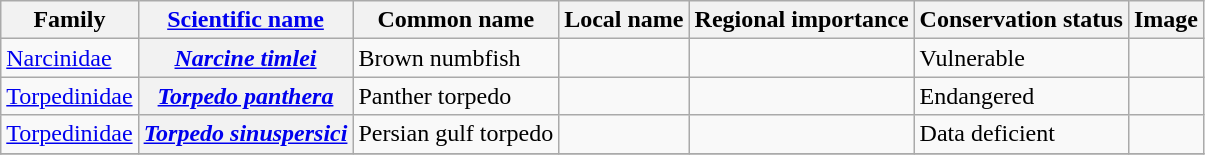<table class="wikitable sortable">
<tr>
<th>Family</th>
<th><a href='#'>Scientific name</a></th>
<th><strong>Common name</strong></th>
<th><strong>Local name</strong></th>
<th>Regional importance</th>
<th>Conservation status</th>
<th>Image</th>
</tr>
<tr>
<td><a href='#'>Narcinidae</a></td>
<th><em><a href='#'>Narcine timlei</a></em></th>
<td>Brown numbfish</td>
<td></td>
<td></td>
<td>Vulnerable</td>
<td></td>
</tr>
<tr>
<td><a href='#'>Torpedinidae</a></td>
<th><em><a href='#'>Torpedo panthera</a></em></th>
<td>Panther torpedo</td>
<td></td>
<td></td>
<td>Endangered</td>
<td></td>
</tr>
<tr>
<td><a href='#'>Torpedinidae</a></td>
<th><em><a href='#'>Torpedo sinuspersici</a></em></th>
<td>Persian gulf torpedo</td>
<td></td>
<td></td>
<td>Data deficient</td>
<td></td>
</tr>
<tr>
</tr>
</table>
